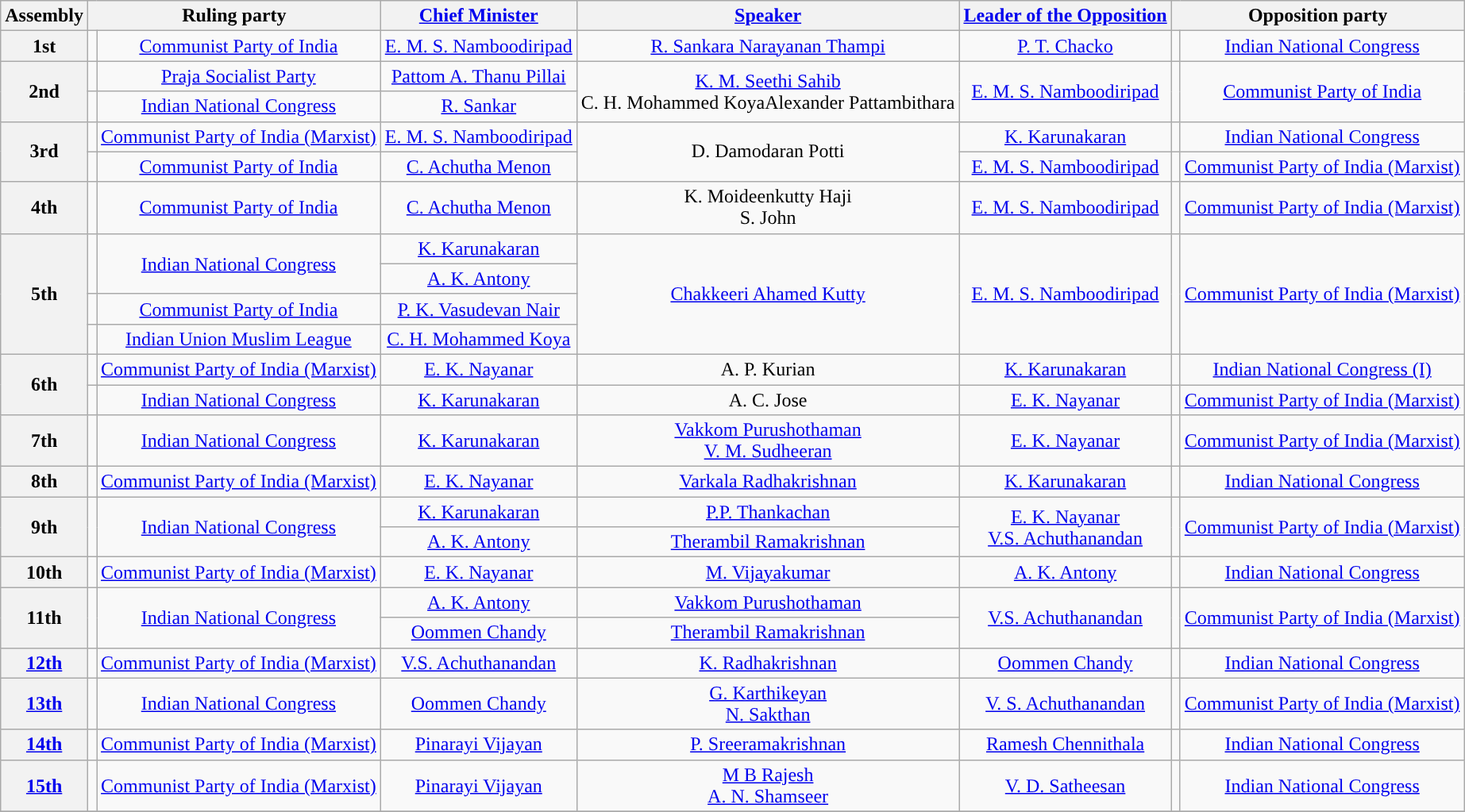<table class="wikitable" style="text-align:center">
<tr>
<th>Assembly<br></th>
<th colspan=2>Ruling party</th>
<th><a href='#'>Chief Minister</a></th>
<th><a href='#'>Speaker</a></th>
<th><a href='#'>Leader of the Opposition</a></th>
<th colspan=2>Opposition party</th>
</tr>
<tr>
<th>1st <br></th>
<td style="background:"></td>
<td><a href='#'>Communist Party of India</a></td>
<td><a href='#'>E. M. S. Namboodiripad</a></td>
<td><a href='#'>R. Sankara Narayanan Thampi</a></td>
<td><a href='#'>P. T. Chacko</a></td>
<td style="background:"></td>
<td><a href='#'>Indian National Congress</a></td>
</tr>
<tr>
<th rowspan=2>2nd <br></th>
<td style="background:"></td>
<td><a href='#'>Praja Socialist Party</a></td>
<td><a href='#'>Pattom A. Thanu Pillai</a></td>
<td rowspan=2><a href='#'>K. M. Seethi Sahib</a><br>C. H. Mohammed KoyaAlexander Pattambithara</td>
<td rowspan=2><a href='#'>E. M. S. Namboodiripad</a></td>
<td rowspan=2 style="background:"></td>
<td rowspan=2><a href='#'>Communist Party of India</a></td>
</tr>
<tr>
<td style="background:"></td>
<td><a href='#'>Indian National Congress</a></td>
<td><a href='#'>R. Sankar</a></td>
</tr>
<tr>
<th rowspan=2>3rd <br></th>
<td style="background:"></td>
<td><a href='#'>Communist Party of India (Marxist)</a></td>
<td><a href='#'>E. M. S. Namboodiripad</a></td>
<td rowspan=2>D. Damodaran Potti</td>
<td><a href='#'>K. Karunakaran</a></td>
<td style="background:"></td>
<td><a href='#'>Indian National Congress</a></td>
</tr>
<tr>
<td style="background:"></td>
<td><a href='#'>Communist Party of India</a></td>
<td><a href='#'>C. Achutha Menon</a></td>
<td><a href='#'>E. M. S. Namboodiripad</a></td>
<td style="background:"></td>
<td><a href='#'>Communist Party of India (Marxist)</a></td>
</tr>
<tr>
<th>4th <br></th>
<td style="background:"></td>
<td><a href='#'>Communist Party of India</a></td>
<td><a href='#'>C. Achutha Menon</a></td>
<td>K. Moideenkutty Haji<br>S. John</td>
<td><a href='#'>E. M. S. Namboodiripad</a></td>
<td style="background:"></td>
<td><a href='#'>Communist Party of India (Marxist)</a></td>
</tr>
<tr>
<th rowspan=4>5th <br></th>
<td rowspan=2 style="background:"></td>
<td rowspan=2><a href='#'>Indian National Congress</a></td>
<td><a href='#'>K. Karunakaran</a></td>
<td rowspan=4><a href='#'>Chakkeeri Ahamed Kutty</a></td>
<td rowspan=4><a href='#'>E. M. S. Namboodiripad</a></td>
<td rowspan=4 style="background:"></td>
<td rowspan=4><a href='#'>Communist Party of India (Marxist)</a></td>
</tr>
<tr>
<td><a href='#'>A. K. Antony</a></td>
</tr>
<tr>
<td style="background:"></td>
<td><a href='#'>Communist Party of India</a></td>
<td><a href='#'>P. K. Vasudevan Nair</a></td>
</tr>
<tr>
<td style="background:"></td>
<td><a href='#'>Indian Union Muslim League</a></td>
<td><a href='#'>C. H. Mohammed Koya</a></td>
</tr>
<tr>
<th rowspan=2>6th <br></th>
<td style="background:"></td>
<td><a href='#'>Communist Party of India (Marxist)</a></td>
<td><a href='#'>E. K. Nayanar</a></td>
<td>A. P. Kurian</td>
<td><a href='#'>K. Karunakaran</a></td>
<td style="background:"></td>
<td><a href='#'>Indian National Congress (I)</a></td>
</tr>
<tr>
<td style="background:"></td>
<td><a href='#'>Indian National Congress</a></td>
<td><a href='#'>K. Karunakaran</a></td>
<td>A. C. Jose</td>
<td><a href='#'>E. K. Nayanar</a></td>
<td style="background:"></td>
<td><a href='#'>Communist Party of India (Marxist)</a></td>
</tr>
<tr>
<th>7th <br></th>
<td style="background:"></td>
<td><a href='#'>Indian National Congress</a></td>
<td><a href='#'>K. Karunakaran</a></td>
<td><a href='#'>Vakkom Purushothaman</a><br><a href='#'>V. M. Sudheeran</a></td>
<td><a href='#'>E. K. Nayanar</a></td>
<td style="background:"></td>
<td><a href='#'>Communist Party of India (Marxist)</a></td>
</tr>
<tr>
<th>8th <br></th>
<td style="background:"></td>
<td><a href='#'>Communist Party of India (Marxist)</a></td>
<td><a href='#'>E. K. Nayanar</a></td>
<td><a href='#'>Varkala Radhakrishnan</a></td>
<td><a href='#'>K. Karunakaran</a></td>
<td style="background:"></td>
<td><a href='#'>Indian National Congress</a></td>
</tr>
<tr>
<th rowspan=2>9th <br></th>
<td rowspan=2 style="background:"></td>
<td rowspan=2><a href='#'>Indian National Congress</a></td>
<td><a href='#'>K. Karunakaran</a></td>
<td><a href='#'>P.P. Thankachan</a></td>
<td rowspan=2><a href='#'>E. K. Nayanar</a><br><a href='#'>V.S. Achuthanandan</a></td>
<td rowspan=2 style="background:"></td>
<td rowspan=2><a href='#'>Communist Party of India (Marxist)</a></td>
</tr>
<tr>
<td><a href='#'>A. K. Antony</a></td>
<td><a href='#'>Therambil Ramakrishnan</a></td>
</tr>
<tr>
<th>10th <br></th>
<td style="background:"></td>
<td><a href='#'>Communist Party of India (Marxist)</a></td>
<td><a href='#'>E. K. Nayanar</a></td>
<td><a href='#'>M. Vijayakumar</a></td>
<td><a href='#'>A. K. Antony</a></td>
<td style="background:"></td>
<td><a href='#'>Indian National Congress</a></td>
</tr>
<tr>
<th rowspan=2>11th <br></th>
<td rowspan=2 style="background:"></td>
<td rowspan=2><a href='#'>Indian National Congress</a></td>
<td><a href='#'>A. K. Antony</a></td>
<td><a href='#'>Vakkom Purushothaman</a></td>
<td rowspan=2><a href='#'>V.S. Achuthanandan</a></td>
<td rowspan=2 style="background:"></td>
<td rowspan=2><a href='#'>Communist Party of India (Marxist)</a></td>
</tr>
<tr>
<td><a href='#'>Oommen Chandy</a></td>
<td><a href='#'>Therambil Ramakrishnan</a></td>
</tr>
<tr>
<th><a href='#'>12th</a> <br></th>
<td style="background:"></td>
<td><a href='#'>Communist Party of India (Marxist)</a></td>
<td><a href='#'>V.S. Achuthanandan</a></td>
<td><a href='#'>K. Radhakrishnan</a></td>
<td><a href='#'>Oommen Chandy</a></td>
<td style="background:"></td>
<td><a href='#'>Indian National Congress</a></td>
</tr>
<tr>
<th><a href='#'>13th</a> <br></th>
<td style="background:"></td>
<td><a href='#'>Indian National Congress</a></td>
<td><a href='#'>Oommen Chandy</a></td>
<td><a href='#'>G. Karthikeyan</a><br><a href='#'>N. Sakthan</a></td>
<td><a href='#'>V. S. Achuthanandan</a></td>
<td style="background:"></td>
<td><a href='#'>Communist Party of India (Marxist)</a></td>
</tr>
<tr>
<th><a href='#'>14th</a> <br></th>
<td style="background:"></td>
<td><a href='#'>Communist Party of India (Marxist)</a></td>
<td><a href='#'>Pinarayi Vijayan</a></td>
<td><a href='#'>P. Sreeramakrishnan</a></td>
<td><a href='#'>Ramesh Chennithala</a></td>
<td style="background:"></td>
<td><a href='#'>Indian National Congress</a></td>
</tr>
<tr>
<th><a href='#'>15th</a> <br></th>
<td style="background:"></td>
<td><a href='#'>Communist Party of India (Marxist)</a></td>
<td><a href='#'>Pinarayi Vijayan</a></td>
<td><a href='#'>M B Rajesh</a><br><a href='#'>A. N. Shamseer</a></td>
<td><a href='#'>V. D. Satheesan</a></td>
<td style="background:"></td>
<td><a href='#'>Indian National Congress</a></td>
</tr>
<tr>
</tr>
</table>
